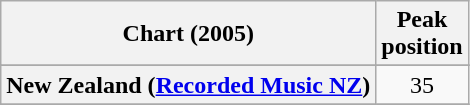<table class="wikitable sortable plainrowheaders" style="text-align:center">
<tr>
<th scope="col">Chart (2005)</th>
<th scope="col">Peak<br>position</th>
</tr>
<tr>
</tr>
<tr>
</tr>
<tr>
</tr>
<tr>
<th scope="row">New Zealand (<a href='#'>Recorded Music NZ</a>)</th>
<td>35</td>
</tr>
<tr>
</tr>
</table>
